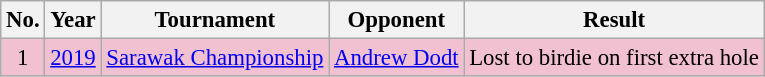<table class="wikitable" style="font-size:95%;">
<tr>
<th>No.</th>
<th>Year</th>
<th>Tournament</th>
<th>Opponent</th>
<th>Result</th>
</tr>
<tr style="background:#F2C1D1;">
<td align=center>1</td>
<td><a href='#'>2019</a></td>
<td><a href='#'>Sarawak Championship</a></td>
<td> <a href='#'>Andrew Dodt</a></td>
<td>Lost to birdie on first extra hole</td>
</tr>
</table>
